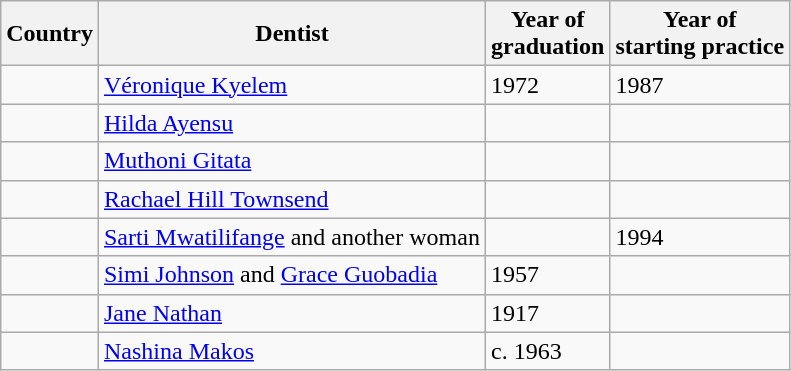<table class="wikitable">
<tr>
<th>Country</th>
<th>Dentist</th>
<th>Year of<br>graduation</th>
<th>Year of<br>starting practice</th>
</tr>
<tr>
<td></td>
<td><a href='#'>Véronique Kyelem</a></td>
<td>1972</td>
<td>1987</td>
</tr>
<tr>
<td></td>
<td><a href='#'>Hilda Ayensu</a></td>
<td></td>
<td></td>
</tr>
<tr>
<td></td>
<td><a href='#'>Muthoni Gitata</a></td>
<td></td>
<td></td>
</tr>
<tr>
<td></td>
<td><a href='#'>Rachael Hill Townsend</a></td>
<td></td>
<td></td>
</tr>
<tr>
<td></td>
<td><a href='#'>Sarti Mwatilifange</a> and another woman</td>
<td></td>
<td>1994</td>
</tr>
<tr>
<td></td>
<td><a href='#'>Simi Johnson</a> and <a href='#'>Grace Guobadia</a></td>
<td>1957</td>
<td></td>
</tr>
<tr>
<td></td>
<td><a href='#'>Jane Nathan</a></td>
<td>1917</td>
<td></td>
</tr>
<tr>
<td></td>
<td><a href='#'>Nashina Makos</a></td>
<td>c. 1963</td>
<td></td>
</tr>
</table>
